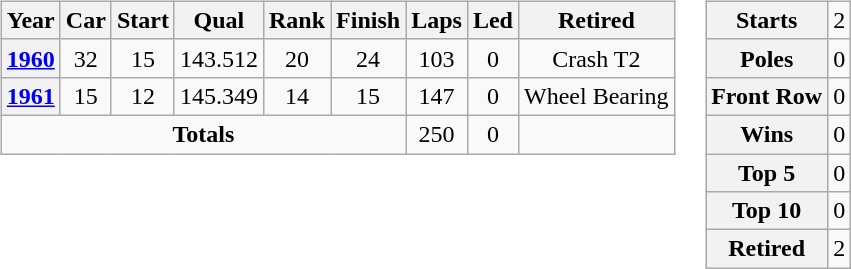<table>
<tr ---- valign="top">
<td><br><table class="wikitable" style="text-align:center">
<tr>
<th>Year</th>
<th>Car</th>
<th>Start</th>
<th>Qual</th>
<th>Rank</th>
<th>Finish</th>
<th>Laps</th>
<th>Led</th>
<th>Retired</th>
</tr>
<tr>
<th><a href='#'>1960</a></th>
<td>32</td>
<td>15</td>
<td>143.512</td>
<td>20</td>
<td>24</td>
<td>103</td>
<td>0</td>
<td>Crash T2</td>
</tr>
<tr>
<th><a href='#'>1961</a></th>
<td>15</td>
<td>12</td>
<td>145.349</td>
<td>14</td>
<td>15</td>
<td>147</td>
<td>0</td>
<td>Wheel Bearing</td>
</tr>
<tr>
<td colspan="6"><strong>Totals</strong></td>
<td>250</td>
<td>0</td>
<td></td>
</tr>
</table>
</td>
<td><br><table class="wikitable" style="text-align:center">
<tr>
<th>Starts</th>
<td>2</td>
</tr>
<tr>
<th>Poles</th>
<td>0</td>
</tr>
<tr>
<th>Front Row</th>
<td>0</td>
</tr>
<tr>
<th>Wins</th>
<td>0</td>
</tr>
<tr>
<th>Top 5</th>
<td>0</td>
</tr>
<tr>
<th>Top 10</th>
<td>0</td>
</tr>
<tr>
<th>Retired</th>
<td>2</td>
</tr>
</table>
</td>
</tr>
</table>
